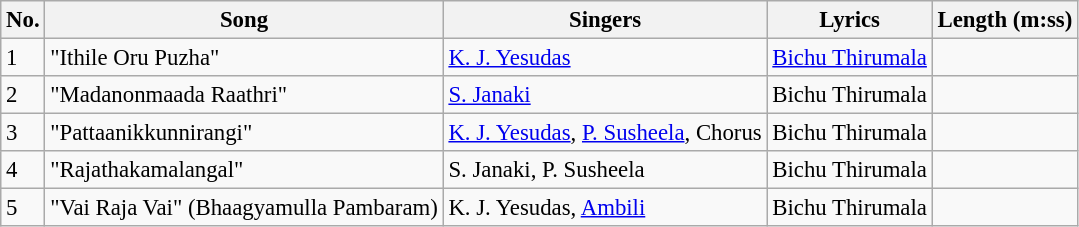<table class="wikitable" style="font-size:95%;">
<tr>
<th>No.</th>
<th>Song</th>
<th>Singers</th>
<th>Lyrics</th>
<th>Length (m:ss)</th>
</tr>
<tr>
<td>1</td>
<td>"Ithile Oru Puzha"</td>
<td><a href='#'>K. J. Yesudas</a></td>
<td><a href='#'>Bichu Thirumala</a></td>
<td></td>
</tr>
<tr>
<td>2</td>
<td>"Madanonmaada Raathri"</td>
<td><a href='#'>S. Janaki</a></td>
<td>Bichu Thirumala</td>
<td></td>
</tr>
<tr>
<td>3</td>
<td>"Pattaanikkunnirangi"</td>
<td><a href='#'>K. J. Yesudas</a>, <a href='#'>P. Susheela</a>, Chorus</td>
<td>Bichu Thirumala</td>
<td></td>
</tr>
<tr>
<td>4</td>
<td>"Rajathakamalangal"</td>
<td>S. Janaki, P. Susheela</td>
<td>Bichu Thirumala</td>
<td></td>
</tr>
<tr>
<td>5</td>
<td>"Vai Raja Vai" (Bhaagyamulla Pambaram)</td>
<td>K. J. Yesudas, <a href='#'>Ambili</a></td>
<td>Bichu Thirumala</td>
<td></td>
</tr>
</table>
